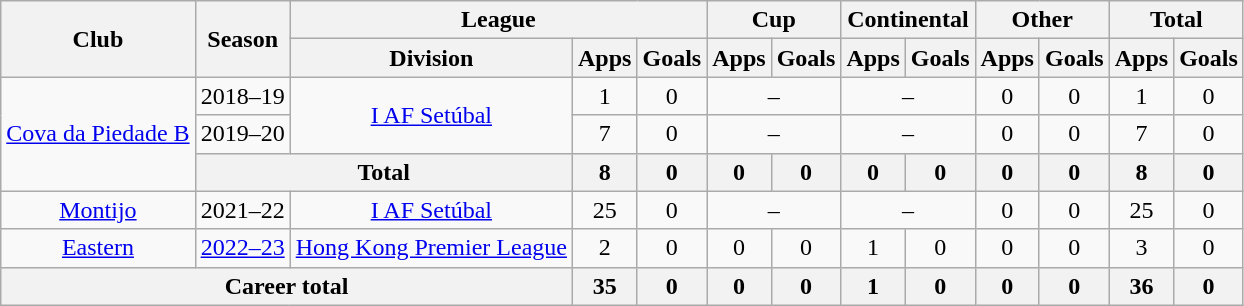<table class="wikitable" style="text-align: center">
<tr>
<th rowspan="2">Club</th>
<th rowspan="2">Season</th>
<th colspan="3">League</th>
<th colspan="2">Cup</th>
<th colspan="2">Continental</th>
<th colspan="2">Other</th>
<th colspan="2">Total</th>
</tr>
<tr>
<th>Division</th>
<th>Apps</th>
<th>Goals</th>
<th>Apps</th>
<th>Goals</th>
<th>Apps</th>
<th>Goals</th>
<th>Apps</th>
<th>Goals</th>
<th>Apps</th>
<th>Goals</th>
</tr>
<tr>
<td rowspan="3"><a href='#'>Cova da Piedade B</a></td>
<td>2018–19</td>
<td rowspan="2"><a href='#'>I AF Setúbal</a></td>
<td>1</td>
<td>0</td>
<td colspan="2">–</td>
<td colspan="2">–</td>
<td>0</td>
<td>0</td>
<td>1</td>
<td>0</td>
</tr>
<tr>
<td>2019–20</td>
<td>7</td>
<td>0</td>
<td colspan="2">–</td>
<td colspan="2">–</td>
<td>0</td>
<td>0</td>
<td>7</td>
<td>0</td>
</tr>
<tr>
<th colspan=2>Total</th>
<th>8</th>
<th>0</th>
<th>0</th>
<th>0</th>
<th>0</th>
<th>0</th>
<th>0</th>
<th>0</th>
<th>8</th>
<th>0</th>
</tr>
<tr>
<td><a href='#'>Montijo</a></td>
<td>2021–22</td>
<td><a href='#'>I AF Setúbal</a></td>
<td>25</td>
<td>0</td>
<td colspan="2">–</td>
<td colspan="2">–</td>
<td>0</td>
<td>0</td>
<td>25</td>
<td>0</td>
</tr>
<tr>
<td><a href='#'>Eastern</a></td>
<td><a href='#'>2022–23</a></td>
<td><a href='#'>Hong Kong Premier League</a></td>
<td>2</td>
<td>0</td>
<td>0</td>
<td>0</td>
<td>1</td>
<td>0</td>
<td>0</td>
<td>0</td>
<td>3</td>
<td>0</td>
</tr>
<tr>
<th colspan=3>Career total</th>
<th>35</th>
<th>0</th>
<th>0</th>
<th>0</th>
<th>1</th>
<th>0</th>
<th>0</th>
<th>0</th>
<th>36</th>
<th>0</th>
</tr>
</table>
